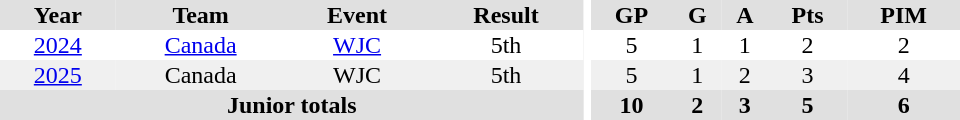<table border="0" cellpadding="1" cellspacing="0" ID="Table3" style="text-align:center; width:40em;">
<tr bgcolor="#e0e0e0">
<th>Year</th>
<th>Team</th>
<th>Event</th>
<th>Result</th>
<th rowspan="99" bgcolor="#ffffff"></th>
<th>GP</th>
<th>G</th>
<th>A</th>
<th>Pts</th>
<th>PIM</th>
</tr>
<tr>
<td><a href='#'>2024</a></td>
<td><a href='#'>Canada</a></td>
<td><a href='#'>WJC</a></td>
<td>5th</td>
<td>5</td>
<td>1</td>
<td>1</td>
<td>2</td>
<td>2</td>
</tr>
<tr bgcolor="#f0f0f0">
<td><a href='#'>2025</a></td>
<td>Canada</td>
<td>WJC</td>
<td>5th</td>
<td>5</td>
<td>1</td>
<td>2</td>
<td>3</td>
<td>4</td>
</tr>
<tr bgcolor="#e0e0e0">
<th colspan="4">Junior totals</th>
<th>10</th>
<th>2</th>
<th>3</th>
<th>5</th>
<th>6</th>
</tr>
</table>
